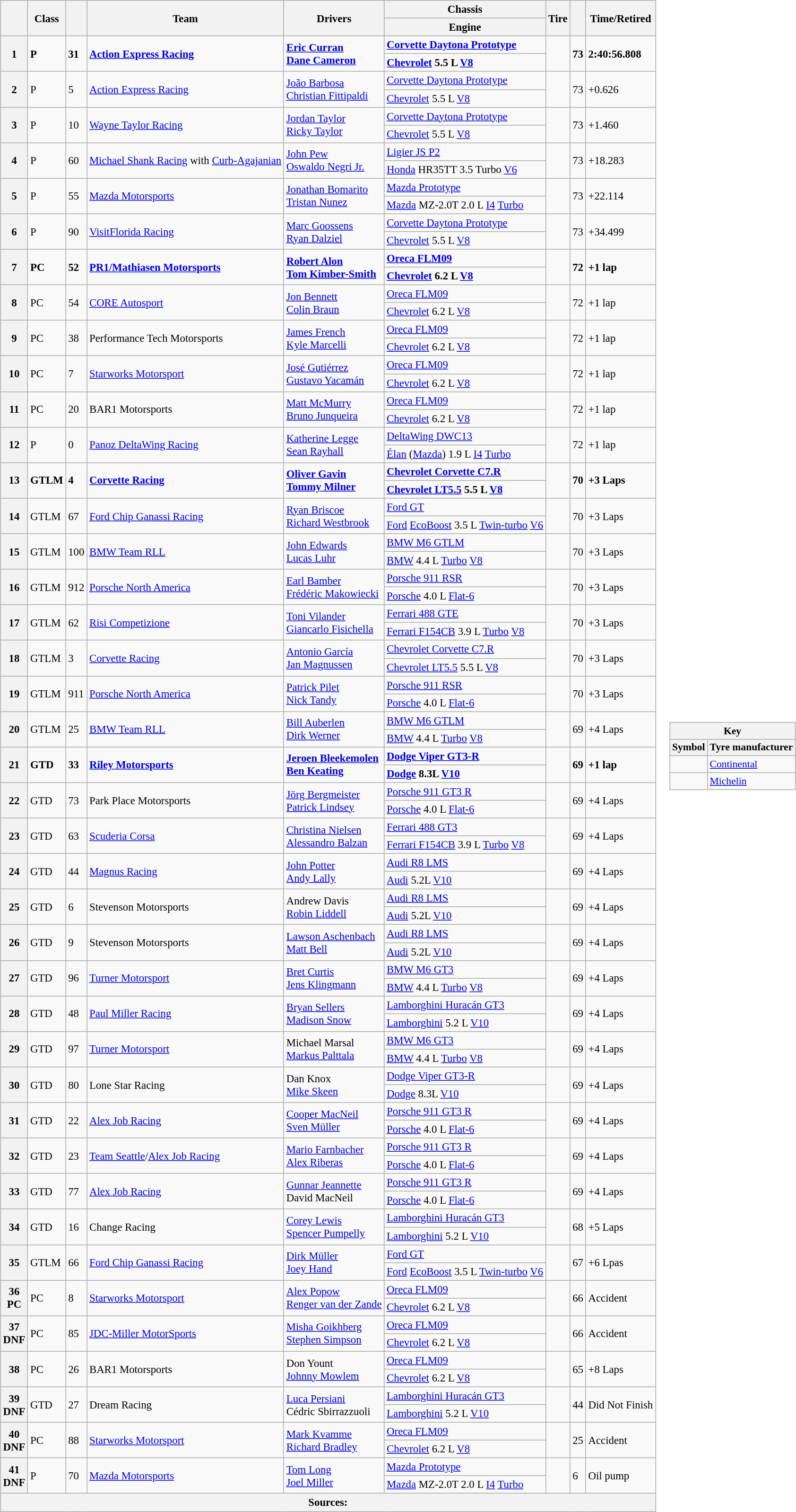<table>
<tr>
<td><br><table class="wikitable" style="font-size: 95%;">
<tr>
<th rowspan="2"></th>
<th rowspan="2">Class</th>
<th rowspan="2"></th>
<th rowspan="2">Team</th>
<th rowspan="2">Drivers</th>
<th>Chassis</th>
<th rowspan="2">Tire</th>
<th rowspan="2"></th>
<th rowspan="2">Time/Retired</th>
</tr>
<tr>
<th>Engine</th>
</tr>
<tr style="font-weight:bold">
<th rowspan="2">1</th>
<td rowspan="2">P</td>
<td rowspan="2">31</td>
<td rowspan="2"> <a href='#'>Action Express Racing</a></td>
<td rowspan="2"> <a href='#'>Eric Curran</a><br> <a href='#'>Dane Cameron</a></td>
<td><a href='#'>Corvette Daytona Prototype</a></td>
<td rowspan="2"></td>
<td rowspan="2">73</td>
<td rowspan="2">2:40:56.808</td>
</tr>
<tr style="font-weight:bold">
<td><a href='#'>Chevrolet</a> 5.5 L <a href='#'>V8</a></td>
</tr>
<tr>
<th rowspan="2">2</th>
<td rowspan="2">P</td>
<td rowspan="2">5</td>
<td rowspan="2"> <a href='#'>Action Express Racing</a></td>
<td rowspan="2"> <a href='#'>João Barbosa</a><br> <a href='#'>Christian Fittipaldi</a></td>
<td><a href='#'>Corvette Daytona Prototype</a></td>
<td rowspan="2"></td>
<td rowspan="2">73</td>
<td rowspan="2">+0.626</td>
</tr>
<tr>
<td><a href='#'>Chevrolet</a> 5.5 L <a href='#'>V8</a></td>
</tr>
<tr>
<th rowspan="2">3</th>
<td rowspan="2">P</td>
<td rowspan="2">10</td>
<td rowspan="2"> <a href='#'>Wayne Taylor Racing</a></td>
<td rowspan="2"> <a href='#'>Jordan Taylor</a><br> <a href='#'>Ricky Taylor</a></td>
<td><a href='#'>Corvette Daytona Prototype</a></td>
<td rowspan="2"></td>
<td rowspan="2">73</td>
<td rowspan="2">+1.460</td>
</tr>
<tr>
<td><a href='#'>Chevrolet</a> 5.5 L <a href='#'>V8</a></td>
</tr>
<tr>
<th rowspan="2">4</th>
<td rowspan="2">P</td>
<td rowspan="2">60</td>
<td rowspan="2"> <a href='#'>Michael Shank Racing</a> with <a href='#'>Curb-Agajanian</a></td>
<td rowspan="2"> <a href='#'>John Pew</a><br> <a href='#'>Oswaldo Negri Jr.</a></td>
<td><a href='#'>Ligier JS P2</a></td>
<td rowspan="2"></td>
<td rowspan="2">73</td>
<td rowspan="2">+18.283</td>
</tr>
<tr>
<td><a href='#'>Honda</a> HR35TT 3.5 Turbo <a href='#'>V6</a></td>
</tr>
<tr>
<th rowspan="2">5</th>
<td rowspan="2">P</td>
<td rowspan="2">55</td>
<td rowspan="2"> <a href='#'>Mazda Motorsports</a></td>
<td rowspan="2"> <a href='#'>Jonathan Bomarito</a><br> <a href='#'>Tristan Nunez</a></td>
<td><a href='#'>Mazda Prototype</a></td>
<td rowspan="2"></td>
<td rowspan="2">73</td>
<td rowspan="2">+22.114</td>
</tr>
<tr>
<td><a href='#'>Mazda</a> MZ-2.0T 2.0 L <a href='#'>I4</a> <a href='#'>Turbo</a></td>
</tr>
<tr>
<th rowspan="2">6</th>
<td rowspan="2">P</td>
<td rowspan="2">90</td>
<td rowspan="2"> <a href='#'>VisitFlorida Racing</a></td>
<td rowspan="2"> <a href='#'>Marc Goossens</a><br> <a href='#'>Ryan Dalziel</a></td>
<td><a href='#'>Corvette Daytona Prototype</a></td>
<td rowspan="2"></td>
<td rowspan="2">73</td>
<td rowspan="2">+34.499</td>
</tr>
<tr>
<td><a href='#'>Chevrolet</a> 5.5 L <a href='#'>V8</a></td>
</tr>
<tr style="font-weight:bold">
<th rowspan="2">7</th>
<td rowspan="2">PC</td>
<td rowspan="2">52</td>
<td rowspan="2"> <a href='#'>PR1/Mathiasen Motorsports</a></td>
<td rowspan="2"> <a href='#'>Robert Alon</a><br> <a href='#'>Tom Kimber-Smith</a></td>
<td><a href='#'>Oreca FLM09</a></td>
<td rowspan="2"></td>
<td rowspan="2">72</td>
<td rowspan="2">+1 lap</td>
</tr>
<tr style="font-weight:bold">
<td><a href='#'>Chevrolet</a> 6.2 L <a href='#'>V8</a></td>
</tr>
<tr>
<th rowspan="2">8</th>
<td rowspan="2">PC</td>
<td rowspan="2">54</td>
<td rowspan="2"> <a href='#'>CORE Autosport</a></td>
<td rowspan="2"> <a href='#'>Jon Bennett</a><br> <a href='#'>Colin Braun</a></td>
<td><a href='#'>Oreca FLM09</a></td>
<td rowspan="2"></td>
<td rowspan="2">72</td>
<td rowspan="2">+1 lap</td>
</tr>
<tr>
<td><a href='#'>Chevrolet</a> 6.2 L <a href='#'>V8</a></td>
</tr>
<tr>
<th rowspan="2">9</th>
<td rowspan="2">PC</td>
<td rowspan="2">38</td>
<td rowspan="2"> Performance Tech Motorsports</td>
<td rowspan="2"> <a href='#'>James French</a><br> <a href='#'>Kyle Marcelli</a></td>
<td><a href='#'>Oreca FLM09</a></td>
<td rowspan="2"></td>
<td rowspan="2">72</td>
<td rowspan="2">+1 lap</td>
</tr>
<tr>
<td><a href='#'>Chevrolet</a> 6.2 L <a href='#'>V8</a></td>
</tr>
<tr>
<th rowspan="2">10</th>
<td rowspan="2">PC</td>
<td rowspan="2">7</td>
<td rowspan="2"> <a href='#'>Starworks Motorsport</a></td>
<td rowspan="2"> <a href='#'>José Gutiérrez</a><br> <a href='#'>Gustavo Yacamán</a></td>
<td><a href='#'>Oreca FLM09</a></td>
<td rowspan="2"></td>
<td rowspan="2">72</td>
<td rowspan="2">+1 lap</td>
</tr>
<tr>
<td><a href='#'>Chevrolet</a> 6.2 L <a href='#'>V8</a></td>
</tr>
<tr>
<th rowspan="2">11</th>
<td rowspan="2">PC</td>
<td rowspan="2">20</td>
<td rowspan="2"> BAR1 Motorsports</td>
<td rowspan="2"> <a href='#'>Matt McMurry</a><br> <a href='#'>Bruno Junqueira</a></td>
<td><a href='#'>Oreca FLM09</a></td>
<td rowspan="2"></td>
<td rowspan="2">72</td>
<td rowspan="2">+1 lap</td>
</tr>
<tr>
<td><a href='#'>Chevrolet</a> 6.2 L <a href='#'>V8</a></td>
</tr>
<tr>
<th rowspan="2">12</th>
<td rowspan="2">P</td>
<td rowspan="2">0</td>
<td rowspan="2"> <a href='#'>Panoz DeltaWing Racing</a></td>
<td rowspan="2"> <a href='#'>Katherine Legge</a><br> <a href='#'>Sean Rayhall</a></td>
<td><a href='#'>DeltaWing DWC13</a></td>
<td rowspan="2"></td>
<td rowspan="2">72</td>
<td rowspan="2">+1 lap</td>
</tr>
<tr>
<td><a href='#'>Élan</a> (<a href='#'>Mazda</a>) 1.9 L <a href='#'>I4</a> <a href='#'>Turbo</a></td>
</tr>
<tr style="font-weight:bold">
<th rowspan="2">13</th>
<td rowspan="2">GTLM</td>
<td rowspan="2">4</td>
<td rowspan="2"> <a href='#'>Corvette Racing</a></td>
<td rowspan="2"> <a href='#'>Oliver Gavin</a><br> <a href='#'>Tommy Milner</a></td>
<td><a href='#'>Chevrolet Corvette C7.R</a></td>
<td rowspan="2"></td>
<td rowspan="2">70</td>
<td rowspan="2">+3 Laps</td>
</tr>
<tr style="font-weight:bold">
<td><a href='#'>Chevrolet LT5.5</a> 5.5 L <a href='#'>V8</a></td>
</tr>
<tr>
<th rowspan="2">14</th>
<td rowspan="2">GTLM</td>
<td rowspan="2">67</td>
<td rowspan="2"> <a href='#'>Ford Chip Ganassi Racing</a></td>
<td rowspan="2"> <a href='#'>Ryan Briscoe</a><br> <a href='#'>Richard Westbrook</a></td>
<td><a href='#'>Ford GT</a></td>
<td rowspan="2"></td>
<td rowspan="2">70</td>
<td rowspan="2">+3 Laps</td>
</tr>
<tr>
<td><a href='#'>Ford</a> <a href='#'>EcoBoost</a> 3.5 L <a href='#'>Twin-turbo</a> <a href='#'>V6</a></td>
</tr>
<tr>
<th rowspan="2">15</th>
<td rowspan="2">GTLM</td>
<td rowspan="2">100</td>
<td rowspan="2"> <a href='#'>BMW Team RLL</a></td>
<td rowspan="2"> <a href='#'>John Edwards</a><br> <a href='#'>Lucas Luhr</a></td>
<td><a href='#'>BMW M6 GTLM</a></td>
<td rowspan="2"></td>
<td rowspan="2">70</td>
<td rowspan="2">+3 Laps</td>
</tr>
<tr>
<td><a href='#'>BMW</a> 4.4 L <a href='#'>Turbo</a> <a href='#'>V8</a></td>
</tr>
<tr>
<th rowspan="2">16</th>
<td rowspan="2">GTLM</td>
<td rowspan="2">912</td>
<td rowspan="2"> <a href='#'>Porsche North America</a></td>
<td rowspan="2"> <a href='#'>Earl Bamber</a><br> <a href='#'>Frédéric Makowiecki</a></td>
<td><a href='#'>Porsche 911 RSR</a></td>
<td rowspan="2"></td>
<td rowspan="2">70</td>
<td rowspan="2">+3 Laps</td>
</tr>
<tr>
<td><a href='#'>Porsche</a> 4.0 L <a href='#'>Flat-6</a></td>
</tr>
<tr>
<th rowspan="2">17</th>
<td rowspan="2">GTLM</td>
<td rowspan="2">62</td>
<td rowspan="2"> <a href='#'>Risi Competizione</a></td>
<td rowspan="2"> <a href='#'>Toni Vilander</a><br> <a href='#'>Giancarlo Fisichella</a></td>
<td><a href='#'>Ferrari 488 GTE</a></td>
<td rowspan="2"></td>
<td rowspan="2">70</td>
<td rowspan="2">+3 Laps</td>
</tr>
<tr>
<td><a href='#'>Ferrari F154CB</a> 3.9 L <a href='#'>Turbo</a> <a href='#'>V8</a></td>
</tr>
<tr>
<th rowspan="2">18</th>
<td rowspan="2">GTLM</td>
<td rowspan="2">3</td>
<td rowspan="2"> <a href='#'>Corvette Racing</a></td>
<td rowspan="2"> <a href='#'>Antonio García</a><br> <a href='#'>Jan Magnussen</a></td>
<td><a href='#'>Chevrolet Corvette C7.R</a></td>
<td rowspan="2"></td>
<td rowspan="2">70</td>
<td rowspan="2">+3 Laps</td>
</tr>
<tr>
<td><a href='#'>Chevrolet LT5.5</a> 5.5 L <a href='#'>V8</a></td>
</tr>
<tr>
<th rowspan="2">19</th>
<td rowspan="2">GTLM</td>
<td rowspan="2">911</td>
<td rowspan="2"> <a href='#'>Porsche North America</a></td>
<td rowspan="2"> <a href='#'>Patrick Pilet</a><br> <a href='#'>Nick Tandy</a></td>
<td><a href='#'>Porsche 911 RSR</a></td>
<td rowspan="2"></td>
<td rowspan="2">70</td>
<td rowspan="2">+3 Laps</td>
</tr>
<tr>
<td><a href='#'>Porsche</a> 4.0 L <a href='#'>Flat-6</a></td>
</tr>
<tr>
<th rowspan="2">20</th>
<td rowspan="2">GTLM</td>
<td rowspan="2">25</td>
<td rowspan="2"> <a href='#'>BMW Team RLL</a></td>
<td rowspan="2"> <a href='#'>Bill Auberlen</a><br> <a href='#'>Dirk Werner</a></td>
<td><a href='#'>BMW M6 GTLM</a></td>
<td rowspan="2"></td>
<td rowspan="2">69</td>
<td rowspan="2">+4 Laps</td>
</tr>
<tr>
<td><a href='#'>BMW</a> 4.4 L <a href='#'>Turbo</a> <a href='#'>V8</a></td>
</tr>
<tr style="font-weight:bold">
<th rowspan="2">21</th>
<td rowspan="2">GTD</td>
<td rowspan="2">33</td>
<td rowspan="2"> <a href='#'>Riley Motorsports</a></td>
<td rowspan="2"> <a href='#'>Jeroen Bleekemolen</a><br> <a href='#'>Ben Keating</a></td>
<td><a href='#'>Dodge Viper GT3-R</a></td>
<td rowspan="2"></td>
<td rowspan="2">69</td>
<td rowspan="2">+1 lap</td>
</tr>
<tr style="font-weight:bold">
<td><a href='#'>Dodge</a> 8.3L <a href='#'>V10</a></td>
</tr>
<tr>
<th rowspan="2">22</th>
<td rowspan="2">GTD</td>
<td rowspan="2">73</td>
<td rowspan="2"> Park Place Motorsports</td>
<td rowspan="2"> <a href='#'>Jörg Bergmeister</a><br> <a href='#'>Patrick Lindsey</a></td>
<td><a href='#'>Porsche 911 GT3 R</a></td>
<td rowspan="2"></td>
<td rowspan="2">69</td>
<td rowspan="2">+4 Laps</td>
</tr>
<tr>
<td><a href='#'>Porsche</a> 4.0 L <a href='#'>Flat-6</a></td>
</tr>
<tr>
<th rowspan="2">23</th>
<td rowspan="2">GTD</td>
<td rowspan="2">63</td>
<td rowspan="2"> <a href='#'>Scuderia Corsa</a></td>
<td rowspan="2"> <a href='#'>Christina Nielsen</a><br> <a href='#'>Alessandro Balzan</a></td>
<td><a href='#'>Ferrari 488 GT3</a></td>
<td rowspan="2"></td>
<td rowspan="2">69</td>
<td rowspan="2">+4 Laps</td>
</tr>
<tr>
<td><a href='#'>Ferrari F154CB</a> 3.9 L <a href='#'>Turbo</a> <a href='#'>V8</a></td>
</tr>
<tr>
<th rowspan="2">24</th>
<td rowspan="2">GTD</td>
<td rowspan="2">44</td>
<td rowspan="2"> <a href='#'>Magnus Racing</a></td>
<td rowspan="2"> <a href='#'>John Potter</a><br> <a href='#'>Andy Lally</a></td>
<td><a href='#'>Audi R8 LMS</a></td>
<td rowspan="2"></td>
<td rowspan="2">69</td>
<td rowspan="2">+4 Laps</td>
</tr>
<tr>
<td><a href='#'>Audi</a> 5.2L <a href='#'>V10</a></td>
</tr>
<tr>
<th rowspan="2">25</th>
<td rowspan="2">GTD</td>
<td rowspan="2">6</td>
<td rowspan="2"> Stevenson Motorsports</td>
<td rowspan="2"> Andrew Davis<br> <a href='#'>Robin Liddell</a></td>
<td><a href='#'>Audi R8 LMS</a></td>
<td rowspan="2"></td>
<td rowspan="2">69</td>
<td rowspan="2">+4 Laps</td>
</tr>
<tr>
<td><a href='#'>Audi</a> 5.2L <a href='#'>V10</a></td>
</tr>
<tr>
<th rowspan="2">26</th>
<td rowspan="2">GTD</td>
<td rowspan="2">9</td>
<td rowspan="2"> Stevenson Motorsports</td>
<td rowspan="2"> <a href='#'>Lawson Aschenbach</a><br> <a href='#'>Matt Bell</a></td>
<td><a href='#'>Audi R8 LMS</a></td>
<td rowspan="2"></td>
<td rowspan="2">69</td>
<td rowspan="2">+4 Laps</td>
</tr>
<tr>
<td><a href='#'>Audi</a> 5.2L <a href='#'>V10</a></td>
</tr>
<tr>
<th rowspan="2">27</th>
<td rowspan="2">GTD</td>
<td rowspan="2">96</td>
<td rowspan="2"> <a href='#'>Turner Motorsport</a></td>
<td rowspan="2"> <a href='#'>Bret Curtis</a><br> <a href='#'>Jens Klingmann</a></td>
<td><a href='#'>BMW M6 GT3</a></td>
<td rowspan="2"></td>
<td rowspan="2">69</td>
<td rowspan="2">+4 Laps</td>
</tr>
<tr>
<td><a href='#'>BMW</a> 4.4 L <a href='#'>Turbo</a> <a href='#'>V8</a></td>
</tr>
<tr>
<th rowspan="2">28</th>
<td rowspan="2">GTD</td>
<td rowspan="2">48</td>
<td rowspan="2"> <a href='#'>Paul Miller Racing</a></td>
<td rowspan="2"> <a href='#'>Bryan Sellers</a><br> <a href='#'>Madison Snow</a></td>
<td><a href='#'>Lamborghini Huracán GT3</a></td>
<td rowspan="2"></td>
<td rowspan="2">69</td>
<td rowspan="2">+4 Laps</td>
</tr>
<tr>
<td><a href='#'>Lamborghini</a> 5.2 L <a href='#'>V10</a></td>
</tr>
<tr>
<th rowspan="2">29</th>
<td rowspan="2">GTD</td>
<td rowspan="2">97</td>
<td rowspan="2"> <a href='#'>Turner Motorsport</a></td>
<td rowspan="2"> Michael Marsal<br> <a href='#'>Markus Palttala</a></td>
<td><a href='#'>BMW M6 GT3</a></td>
<td rowspan="2"></td>
<td rowspan="2">69</td>
<td rowspan="2">+4 Laps</td>
</tr>
<tr>
<td><a href='#'>BMW</a> 4.4 L <a href='#'>Turbo</a> <a href='#'>V8</a></td>
</tr>
<tr>
<th rowspan="2">30</th>
<td rowspan="2">GTD</td>
<td rowspan="2">80</td>
<td rowspan="2"> Lone Star Racing</td>
<td rowspan="2"> Dan Knox<br> <a href='#'>Mike Skeen</a></td>
<td><a href='#'>Dodge Viper GT3-R</a></td>
<td rowspan="2"></td>
<td rowspan="2">69</td>
<td rowspan="2">+4 Laps</td>
</tr>
<tr>
<td><a href='#'>Dodge</a> 8.3L <a href='#'>V10</a></td>
</tr>
<tr>
<th rowspan="2">31</th>
<td rowspan="2">GTD</td>
<td rowspan="2">22</td>
<td rowspan="2"> <a href='#'>Alex Job Racing</a></td>
<td rowspan="2"> <a href='#'>Cooper MacNeil</a><br> <a href='#'>Sven Müller</a></td>
<td><a href='#'>Porsche 911 GT3 R</a></td>
<td rowspan="2"></td>
<td rowspan="2">69</td>
<td rowspan="2">+4 Laps</td>
</tr>
<tr>
<td><a href='#'>Porsche</a> 4.0 L <a href='#'>Flat-6</a></td>
</tr>
<tr>
<th rowspan="2">32</th>
<td rowspan="2">GTD</td>
<td rowspan="2">23</td>
<td rowspan="2"> <a href='#'>Team Seattle</a>/<a href='#'>Alex Job Racing</a></td>
<td rowspan="2"> <a href='#'>Mario Farnbacher</a><br> <a href='#'>Alex Riberas</a></td>
<td><a href='#'>Porsche 911 GT3 R</a></td>
<td rowspan="2"></td>
<td rowspan="2">69</td>
<td rowspan="2">+4 Laps</td>
</tr>
<tr>
<td><a href='#'>Porsche</a> 4.0 L <a href='#'>Flat-6</a></td>
</tr>
<tr>
<th rowspan="2">33</th>
<td rowspan="2">GTD</td>
<td rowspan="2">77</td>
<td rowspan="2"> <a href='#'>Alex Job Racing</a></td>
<td rowspan="2"> <a href='#'>Gunnar Jeannette</a><br> David MacNeil</td>
<td><a href='#'>Porsche 911 GT3 R</a></td>
<td rowspan="2"></td>
<td rowspan="2">69</td>
<td rowspan="2">+4 Laps</td>
</tr>
<tr>
<td><a href='#'>Porsche</a> 4.0 L <a href='#'>Flat-6</a></td>
</tr>
<tr>
<th rowspan="2">34</th>
<td rowspan="2">GTD</td>
<td rowspan="2">16</td>
<td rowspan="2"> Change Racing</td>
<td rowspan="2"> <a href='#'>Corey Lewis</a><br> <a href='#'>Spencer Pumpelly</a></td>
<td><a href='#'>Lamborghini Huracán GT3</a></td>
<td rowspan="2"></td>
<td rowspan="2">68</td>
<td rowspan="2">+5 Laps</td>
</tr>
<tr>
<td><a href='#'>Lamborghini</a> 5.2 L <a href='#'>V10</a></td>
</tr>
<tr>
<th rowspan="2">35</th>
<td rowspan="2">GTLM</td>
<td rowspan="2">66</td>
<td rowspan="2"> <a href='#'>Ford Chip Ganassi Racing</a></td>
<td rowspan="2"> <a href='#'>Dirk Müller</a><br> <a href='#'>Joey Hand</a></td>
<td><a href='#'>Ford GT</a></td>
<td rowspan="2"></td>
<td rowspan="2">67</td>
<td rowspan="2">+6 Lpas</td>
</tr>
<tr>
<td><a href='#'>Ford</a> <a href='#'>EcoBoost</a> 3.5 L <a href='#'>Twin-turbo</a> <a href='#'>V6</a></td>
</tr>
<tr>
<th rowspan="2">36<br>PC</th>
<td rowspan="2">PC</td>
<td rowspan="2">8</td>
<td rowspan="2"> <a href='#'>Starworks Motorsport</a></td>
<td rowspan="2"> <a href='#'>Alex Popow</a><br> <a href='#'>Renger van der Zande</a></td>
<td><a href='#'>Oreca FLM09</a></td>
<td rowspan="2"></td>
<td rowspan="2">66</td>
<td rowspan="2">Accident</td>
</tr>
<tr>
<td><a href='#'>Chevrolet</a> 6.2 L <a href='#'>V8</a></td>
</tr>
<tr>
<th rowspan="2">37<br>DNF</th>
<td rowspan="2">PC</td>
<td rowspan="2">85</td>
<td rowspan="2"> <a href='#'>JDC-Miller MotorSports</a></td>
<td rowspan="2"> <a href='#'>Misha Goikhberg</a><br> <a href='#'>Stephen Simpson</a></td>
<td><a href='#'>Oreca FLM09</a></td>
<td rowspan="2"></td>
<td rowspan="2">66</td>
<td rowspan="2">Accident</td>
</tr>
<tr>
<td><a href='#'>Chevrolet</a> 6.2 L <a href='#'>V8</a></td>
</tr>
<tr>
<th rowspan="2">38</th>
<td rowspan="2">PC</td>
<td rowspan="2">26</td>
<td rowspan="2"> BAR1 Motorsports</td>
<td rowspan="2"> Don Yount<br> <a href='#'>Johnny Mowlem</a></td>
<td><a href='#'>Oreca FLM09</a></td>
<td rowspan="2"></td>
<td rowspan="2">65</td>
<td rowspan="2">+8 Laps</td>
</tr>
<tr>
<td><a href='#'>Chevrolet</a> 6.2 L <a href='#'>V8</a></td>
</tr>
<tr>
<th rowspan="2">39<br>DNF</th>
<td rowspan="2">GTD</td>
<td rowspan="2">27</td>
<td rowspan="2"> Dream Racing</td>
<td rowspan="2"> <a href='#'>Luca Persiani</a><br> Cédric Sbirrazzuoli</td>
<td><a href='#'>Lamborghini Huracán GT3</a></td>
<td rowspan="2"></td>
<td rowspan="2">44</td>
<td rowspan="2">Did Not Finish</td>
</tr>
<tr>
<td><a href='#'>Lamborghini</a> 5.2 L <a href='#'>V10</a></td>
</tr>
<tr>
<th rowspan="2">40<br>DNF</th>
<td rowspan="2">PC</td>
<td rowspan="2">88</td>
<td rowspan="2"> <a href='#'>Starworks Motorsport</a></td>
<td rowspan="2"> <a href='#'>Mark Kvamme</a><br> <a href='#'>Richard Bradley</a></td>
<td><a href='#'>Oreca FLM09</a></td>
<td rowspan="2"></td>
<td rowspan="2">25</td>
<td rowspan="2">Accident</td>
</tr>
<tr>
<td><a href='#'>Chevrolet</a> 6.2 L <a href='#'>V8</a></td>
</tr>
<tr>
<th rowspan="2">41<br>DNF</th>
<td rowspan="2">P</td>
<td rowspan="2">70</td>
<td rowspan="2"> <a href='#'>Mazda Motorsports</a></td>
<td rowspan="2"> <a href='#'>Tom Long</a><br> <a href='#'>Joel Miller</a></td>
<td><a href='#'>Mazda Prototype</a></td>
<td rowspan="2"></td>
<td rowspan="2">6</td>
<td rowspan="2">Oil pump</td>
</tr>
<tr>
<td><a href='#'>Mazda</a> MZ-2.0T 2.0 L <a href='#'>I4</a> <a href='#'>Turbo</a></td>
</tr>
<tr>
<th colspan="9">Sources:</th>
</tr>
</table>
</td>
<td><br><table class="wikitable" style="margin-right:0; font-size:90%">
<tr>
<th colspan="2" scope="col">Key</th>
</tr>
<tr>
<th scope="col">Symbol</th>
<th scope="col">Tyre manufacturer</th>
</tr>
<tr>
<td></td>
<td><a href='#'>Continental</a></td>
</tr>
<tr>
<td></td>
<td><a href='#'>Michelin</a></td>
</tr>
</table>
</td>
</tr>
</table>
